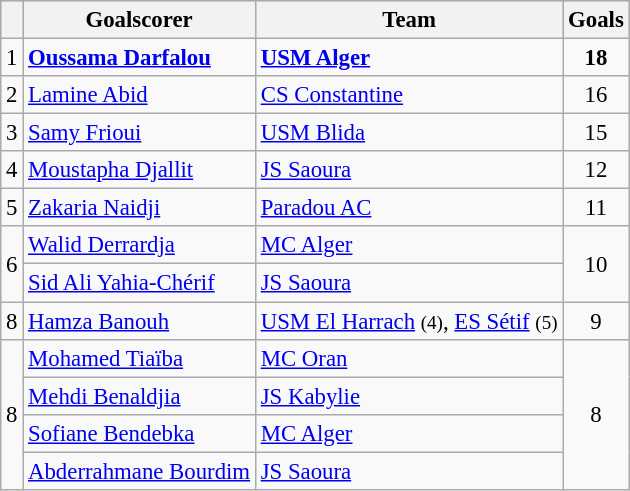<table class="wikitable" style="font-size: 95%;">
<tr bgcolor="#CCCCCC" align="center">
<th scope="col"></th>
<th scope="col">Goalscorer</th>
<th scope="col">Team</th>
<th scope="col">Goals</th>
</tr>
<tr>
<td align="center">1</td>
<td> <strong><a href='#'>Oussama Darfalou</a></strong></td>
<td><strong><a href='#'>USM Alger</a></strong></td>
<td align="center"><strong>18</strong></td>
</tr>
<tr>
<td align="center">2</td>
<td> <a href='#'>Lamine Abid</a></td>
<td><a href='#'>CS Constantine</a></td>
<td align="center">16</td>
</tr>
<tr>
<td align="center">3</td>
<td> <a href='#'>Samy Frioui</a></td>
<td><a href='#'>USM Blida</a></td>
<td align="center">15</td>
</tr>
<tr>
<td align="center">4</td>
<td> <a href='#'>Moustapha Djallit</a></td>
<td><a href='#'>JS Saoura</a></td>
<td align="center">12</td>
</tr>
<tr>
<td align="center">5</td>
<td> <a href='#'>Zakaria Naidji</a></td>
<td><a href='#'>Paradou AC</a></td>
<td align="center">11</td>
</tr>
<tr>
<td rowspan=2 align="center">6</td>
<td> <a href='#'>Walid Derrardja</a></td>
<td><a href='#'>MC Alger</a></td>
<td rowspan=2 align="center">10</td>
</tr>
<tr>
<td> <a href='#'>Sid Ali Yahia-Chérif</a></td>
<td><a href='#'>JS Saoura</a></td>
</tr>
<tr>
<td align="center">8</td>
<td> <a href='#'>Hamza Banouh</a></td>
<td><a href='#'>USM El Harrach</a> <small>(4)</small>, <a href='#'>ES Sétif</a> <small>(5)</small></td>
<td align="center">9</td>
</tr>
<tr>
<td rowspan=4 align="center">8</td>
<td> <a href='#'>Mohamed Tiaïba</a></td>
<td><a href='#'>MC Oran</a></td>
<td rowspan=4 align="center">8</td>
</tr>
<tr>
<td> <a href='#'>Mehdi Benaldjia</a></td>
<td><a href='#'>JS Kabylie</a></td>
</tr>
<tr>
<td> <a href='#'>Sofiane Bendebka</a></td>
<td><a href='#'>MC Alger</a></td>
</tr>
<tr>
<td> <a href='#'>Abderrahmane Bourdim</a></td>
<td><a href='#'>JS Saoura</a></td>
</tr>
</table>
